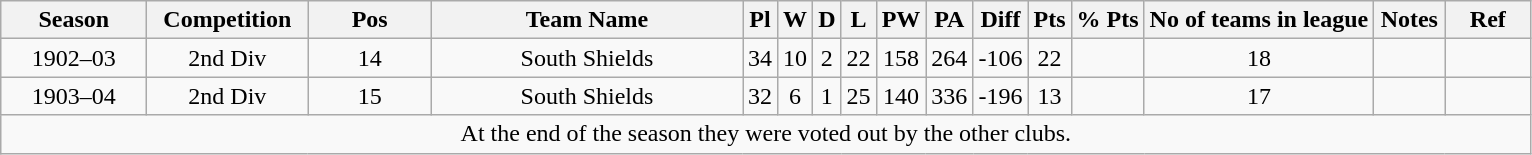<table class="wikitable" style="text-align:center;">
<tr>
<th width=90 abbr="season">Season</th>
<th width=100 abbr="Competition">Competition</th>
<th width=75 abbr="Position">Pos</th>
<th width=200 abbr="Club">Team Name</th>
<th width 50 abbr="Pl">Pl</th>
<th width 50 abbr="W">W</th>
<th width 50 abbr="D">D</th>
<th width 50 abbr="L">L</th>
<th width 60 abbr="PF">PW</th>
<th width 60 abbr="PA">PA</th>
<th width 100 abbr="Diff">Diff</th>
<th width 60 abbr="Pts">Pts</th>
<th width 100 abbr="%">% Pts</th>
<th width 100 abbr="No of Teams">No of teams in league</th>
<th width=40 abbr="Notes">Notes</th>
<th width=50 abbr="Ref">Ref</th>
</tr>
<tr>
<td>1902–03</td>
<td>2nd Div</td>
<td>14</td>
<td>South Shields</td>
<td>34</td>
<td>10</td>
<td>2</td>
<td>22</td>
<td>158</td>
<td>264</td>
<td>-106</td>
<td>22</td>
<td></td>
<td>18</td>
<td></td>
<td></td>
</tr>
<tr>
<td>1903–04</td>
<td>2nd Div</td>
<td>15</td>
<td>South Shields</td>
<td>32</td>
<td>6</td>
<td>1</td>
<td>25</td>
<td>140</td>
<td>336</td>
<td>-196</td>
<td>13</td>
<td></td>
<td>17</td>
<td></td>
<td></td>
</tr>
<tr>
<td colspan=16 abbr="Comment">At the end of the season they were voted out by the other clubs.</td>
</tr>
</table>
